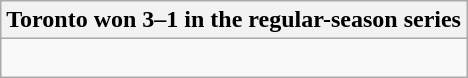<table class="wikitable collapsible collapsed">
<tr>
<th>Toronto won 3–1 in the regular-season series</th>
</tr>
<tr>
<td><br>


</td>
</tr>
</table>
